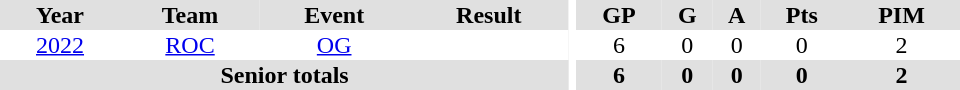<table border="0" cellpadding="1" cellspacing="0" ID="Table3" style="text-align:center; width:40em">
<tr ALIGN="center" bgcolor="#e0e0e0">
<th>Year</th>
<th>Team</th>
<th>Event</th>
<th>Result</th>
<th rowspan="99" bgcolor="#ffffff"></th>
<th>GP</th>
<th>G</th>
<th>A</th>
<th>Pts</th>
<th>PIM</th>
</tr>
<tr>
<td><a href='#'>2022</a></td>
<td><a href='#'>ROC</a></td>
<td><a href='#'>OG</a></td>
<td></td>
<td>6</td>
<td>0</td>
<td>0</td>
<td>0</td>
<td>2</td>
</tr>
<tr bgcolor="#e0e0e0">
<th colspan="4">Senior totals</th>
<th>6</th>
<th>0</th>
<th>0</th>
<th>0</th>
<th>2</th>
</tr>
</table>
